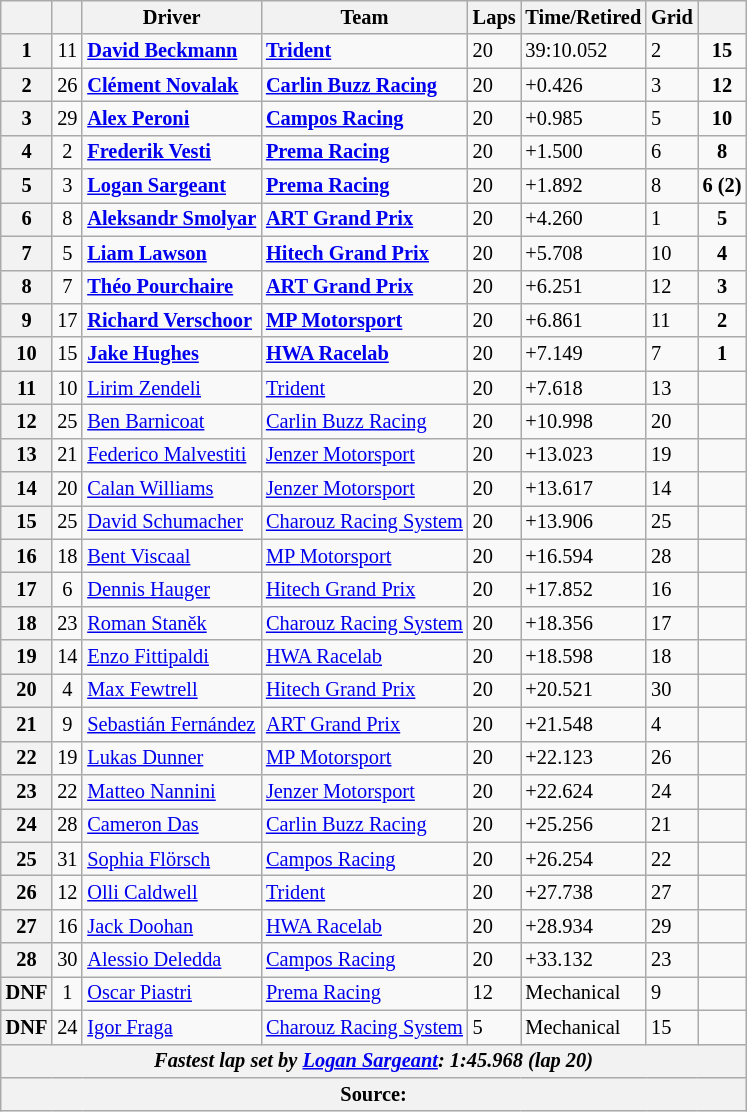<table class="wikitable" style="font-size:85%">
<tr>
<th></th>
<th></th>
<th>Driver</th>
<th>Team</th>
<th>Laps</th>
<th>Time/Retired</th>
<th>Grid</th>
<th></th>
</tr>
<tr>
<th>1</th>
<td align="center">11</td>
<td><strong> <a href='#'>David Beckmann</a></strong></td>
<td><a href='#'><strong>Trident</strong></a></td>
<td>20</td>
<td>39:10.052</td>
<td>2</td>
<td align="center"><strong>15</strong></td>
</tr>
<tr>
<th>2</th>
<td align="center">26</td>
<td><strong> <a href='#'>Clément Novalak</a></strong></td>
<td><a href='#'><strong>Carlin Buzz Racing</strong></a></td>
<td>20</td>
<td>+0.426</td>
<td>3</td>
<td align="center"><strong>12</strong></td>
</tr>
<tr>
<th>3</th>
<td align="center">29</td>
<td><strong> <a href='#'>Alex Peroni</a></strong></td>
<td><strong><a href='#'>Campos Racing</a></strong></td>
<td>20</td>
<td>+0.985</td>
<td>5</td>
<td align="center"><strong>10</strong></td>
</tr>
<tr>
<th>4</th>
<td align="center">2</td>
<td><strong> <a href='#'>Frederik Vesti</a></strong></td>
<td><strong><a href='#'>Prema Racing</a></strong></td>
<td>20</td>
<td>+1.500</td>
<td>6</td>
<td align="center"><strong>8</strong></td>
</tr>
<tr>
<th>5</th>
<td align="center">3</td>
<td><strong> <a href='#'>Logan Sargeant</a></strong></td>
<td><strong><a href='#'>Prema Racing</a></strong></td>
<td>20</td>
<td>+1.892</td>
<td>8</td>
<td align="center"><strong>6 (2)</strong></td>
</tr>
<tr>
<th>6</th>
<td align="center">8</td>
<td><strong> <a href='#'>Aleksandr Smolyar</a></strong></td>
<td><strong><a href='#'>ART Grand Prix</a></strong></td>
<td>20</td>
<td>+4.260</td>
<td>1</td>
<td align="center"><strong>5</strong></td>
</tr>
<tr>
<th>7</th>
<td align="center">5</td>
<td><strong> <a href='#'>Liam Lawson</a></strong></td>
<td><strong><a href='#'>Hitech Grand Prix</a></strong></td>
<td>20</td>
<td>+5.708</td>
<td>10</td>
<td align="center"><strong>4</strong></td>
</tr>
<tr>
<th>8</th>
<td align="center">7</td>
<td> <strong><a href='#'>Théo Pourchaire</a></strong></td>
<td><strong><a href='#'>ART Grand Prix</a></strong></td>
<td>20</td>
<td>+6.251</td>
<td>12</td>
<td align="center"><strong>3</strong></td>
</tr>
<tr>
<th>9</th>
<td align="center">17</td>
<td> <strong><a href='#'>Richard Verschoor</a></strong></td>
<td><strong><a href='#'>MP Motorsport</a></strong></td>
<td>20</td>
<td>+6.861</td>
<td>11</td>
<td align="center"><strong>2</strong></td>
</tr>
<tr>
<th>10</th>
<td align="center">15</td>
<td><strong> <a href='#'>Jake Hughes</a></strong></td>
<td><a href='#'><strong>HWA Racelab</strong></a></td>
<td>20</td>
<td>+7.149</td>
<td>7</td>
<td align="center"><strong>1</strong></td>
</tr>
<tr>
<th>11</th>
<td align="center">10</td>
<td> <a href='#'>Lirim Zendeli</a></td>
<td><a href='#'>Trident</a></td>
<td>20</td>
<td>+7.618</td>
<td>13</td>
<td align="center"></td>
</tr>
<tr>
<th>12</th>
<td align="center">25</td>
<td> <a href='#'>Ben Barnicoat</a></td>
<td><a href='#'>Carlin Buzz Racing</a></td>
<td>20</td>
<td>+10.998</td>
<td>20</td>
<td align="center"></td>
</tr>
<tr>
<th>13</th>
<td align="center">21</td>
<td> <a href='#'>Federico Malvestiti</a></td>
<td><a href='#'>Jenzer Motorsport</a></td>
<td>20</td>
<td>+13.023</td>
<td>19</td>
<td align="center"></td>
</tr>
<tr>
<th>14</th>
<td align="center">20</td>
<td> <a href='#'>Calan Williams</a></td>
<td><a href='#'>Jenzer Motorsport</a></td>
<td>20</td>
<td>+13.617</td>
<td>14</td>
<td align="center"></td>
</tr>
<tr>
<th>15</th>
<td align="center">25</td>
<td> <a href='#'>David Schumacher</a></td>
<td><a href='#'>Charouz Racing System</a></td>
<td>20</td>
<td>+13.906</td>
<td>25</td>
<td align="center"></td>
</tr>
<tr>
<th>16</th>
<td align="center">18</td>
<td> <a href='#'>Bent Viscaal</a></td>
<td><a href='#'>MP Motorsport</a></td>
<td>20</td>
<td>+16.594</td>
<td>28</td>
<td align="center"></td>
</tr>
<tr>
<th>17</th>
<td align="center">6</td>
<td> <a href='#'>Dennis Hauger</a></td>
<td><a href='#'>Hitech Grand Prix</a></td>
<td>20</td>
<td>+17.852</td>
<td>16</td>
<td align="center"></td>
</tr>
<tr>
<th>18</th>
<td align="center">23</td>
<td> <a href='#'>Roman Staněk</a></td>
<td><a href='#'>Charouz Racing System</a></td>
<td>20</td>
<td>+18.356</td>
<td>17</td>
<td align="center"></td>
</tr>
<tr>
<th>19</th>
<td align="center">14</td>
<td> <a href='#'>Enzo Fittipaldi</a></td>
<td><a href='#'>HWA Racelab</a></td>
<td>20</td>
<td>+18.598</td>
<td>18</td>
<td align="center"></td>
</tr>
<tr>
<th>20</th>
<td align="center">4</td>
<td> <a href='#'>Max Fewtrell</a></td>
<td><a href='#'>Hitech Grand Prix</a></td>
<td>20</td>
<td>+20.521</td>
<td>30</td>
<td align="center"></td>
</tr>
<tr>
<th>21</th>
<td align="center">9</td>
<td> <a href='#'>Sebastián Fernández</a></td>
<td><a href='#'>ART Grand Prix</a></td>
<td>20</td>
<td>+21.548</td>
<td>4</td>
<td align="center"></td>
</tr>
<tr>
<th>22</th>
<td align="center">19</td>
<td> <a href='#'>Lukas Dunner</a></td>
<td><a href='#'>MP Motorsport</a></td>
<td>20</td>
<td>+22.123</td>
<td>26</td>
<td align="center"></td>
</tr>
<tr>
<th>23</th>
<td align="center">22</td>
<td> <a href='#'>Matteo Nannini</a></td>
<td><a href='#'>Jenzer Motorsport</a></td>
<td>20</td>
<td>+22.624</td>
<td>24</td>
<td align="center"></td>
</tr>
<tr>
<th>24</th>
<td align="center">28</td>
<td> <a href='#'>Cameron Das</a></td>
<td><a href='#'>Carlin Buzz Racing</a></td>
<td>20</td>
<td>+25.256</td>
<td>21</td>
<td align="center"></td>
</tr>
<tr>
<th>25</th>
<td align="center">31</td>
<td> <a href='#'>Sophia Flörsch</a></td>
<td><a href='#'>Campos Racing</a></td>
<td>20</td>
<td>+26.254</td>
<td>22</td>
<td align="center"></td>
</tr>
<tr>
<th>26</th>
<td align="center">12</td>
<td> <a href='#'>Olli Caldwell</a></td>
<td><a href='#'>Trident</a></td>
<td>20</td>
<td>+27.738</td>
<td>27</td>
<td align="center"></td>
</tr>
<tr>
<th>27</th>
<td align="center">16</td>
<td> <a href='#'>Jack Doohan</a></td>
<td><a href='#'>HWA Racelab</a></td>
<td>20</td>
<td>+28.934</td>
<td>29</td>
<td align="center"></td>
</tr>
<tr>
<th>28</th>
<td align="center">30</td>
<td> <a href='#'>Alessio Deledda</a></td>
<td><a href='#'>Campos Racing</a></td>
<td>20</td>
<td>+33.132</td>
<td>23</td>
<td align="center"></td>
</tr>
<tr>
<th>DNF</th>
<td align="center">1</td>
<td> <a href='#'>Oscar Piastri</a></td>
<td><a href='#'>Prema Racing</a></td>
<td>12</td>
<td>Mechanical</td>
<td>9</td>
<td align="center"></td>
</tr>
<tr>
<th>DNF</th>
<td align="center">24</td>
<td> <a href='#'>Igor Fraga</a></td>
<td><a href='#'>Charouz Racing System</a></td>
<td>5</td>
<td>Mechanical</td>
<td>15</td>
<td></td>
</tr>
<tr>
<th colspan="8" align="center"><em>Fastest lap set by  <a href='#'>Logan Sargeant</a>: 1:45.968 (lap 20)</em></th>
</tr>
<tr>
<th colspan="8">Source:</th>
</tr>
</table>
